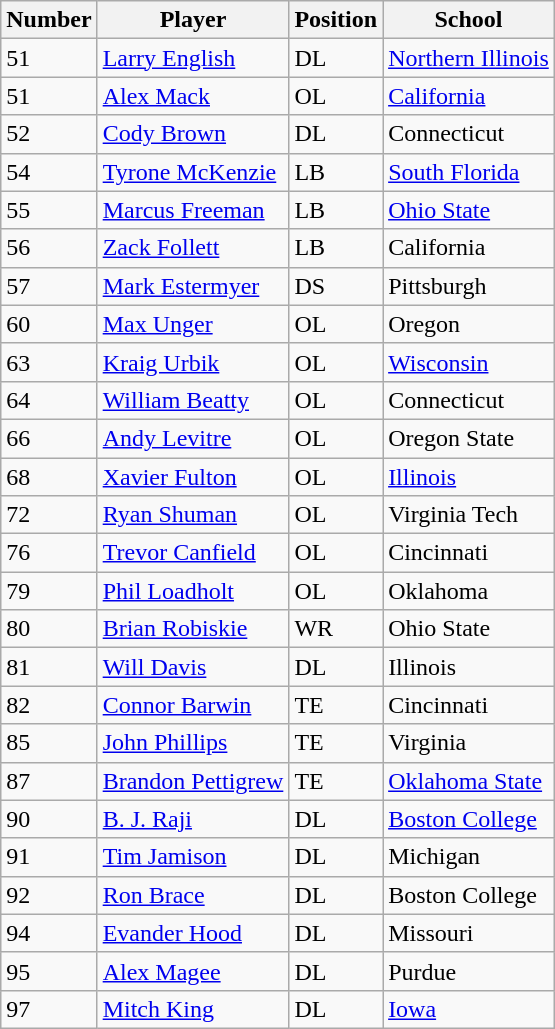<table class="wikitable">
<tr>
<th>Number</th>
<th>Player</th>
<th>Position</th>
<th>School</th>
</tr>
<tr>
<td>51</td>
<td><a href='#'>Larry English</a></td>
<td>DL</td>
<td><a href='#'>Northern Illinois</a></td>
</tr>
<tr>
<td>51</td>
<td><a href='#'>Alex Mack</a></td>
<td>OL</td>
<td><a href='#'>California</a></td>
</tr>
<tr>
<td>52</td>
<td><a href='#'>Cody Brown</a></td>
<td>DL</td>
<td>Connecticut</td>
</tr>
<tr>
<td>54</td>
<td><a href='#'>Tyrone McKenzie</a></td>
<td>LB</td>
<td><a href='#'>South Florida</a></td>
</tr>
<tr>
<td>55</td>
<td><a href='#'>Marcus Freeman</a></td>
<td>LB</td>
<td><a href='#'>Ohio State</a></td>
</tr>
<tr>
<td>56</td>
<td><a href='#'>Zack Follett</a></td>
<td>LB</td>
<td>California</td>
</tr>
<tr>
<td>57</td>
<td><a href='#'>Mark Estermyer</a></td>
<td>DS</td>
<td>Pittsburgh</td>
</tr>
<tr>
<td>60</td>
<td><a href='#'>Max Unger</a></td>
<td>OL</td>
<td>Oregon</td>
</tr>
<tr>
<td>63</td>
<td><a href='#'>Kraig Urbik</a></td>
<td>OL</td>
<td><a href='#'>Wisconsin</a></td>
</tr>
<tr>
<td>64</td>
<td><a href='#'>William Beatty</a></td>
<td>OL</td>
<td>Connecticut</td>
</tr>
<tr>
<td>66</td>
<td><a href='#'>Andy Levitre</a></td>
<td>OL</td>
<td>Oregon State</td>
</tr>
<tr>
<td>68</td>
<td><a href='#'>Xavier Fulton</a></td>
<td>OL</td>
<td><a href='#'>Illinois</a></td>
</tr>
<tr>
<td>72</td>
<td><a href='#'>Ryan Shuman</a></td>
<td>OL</td>
<td>Virginia Tech</td>
</tr>
<tr>
<td>76</td>
<td><a href='#'>Trevor Canfield</a></td>
<td>OL</td>
<td>Cincinnati</td>
</tr>
<tr>
<td>79</td>
<td><a href='#'>Phil Loadholt</a></td>
<td>OL</td>
<td>Oklahoma</td>
</tr>
<tr>
<td>80</td>
<td><a href='#'>Brian Robiskie</a></td>
<td>WR</td>
<td>Ohio State</td>
</tr>
<tr>
<td>81</td>
<td><a href='#'>Will Davis</a></td>
<td>DL</td>
<td>Illinois</td>
</tr>
<tr>
<td>82</td>
<td><a href='#'>Connor Barwin</a></td>
<td>TE</td>
<td>Cincinnati</td>
</tr>
<tr>
<td>85</td>
<td><a href='#'>John Phillips</a></td>
<td>TE</td>
<td>Virginia</td>
</tr>
<tr>
<td>87</td>
<td><a href='#'>Brandon Pettigrew</a></td>
<td>TE</td>
<td><a href='#'>Oklahoma State</a></td>
</tr>
<tr>
<td>90</td>
<td><a href='#'>B. J. Raji</a></td>
<td>DL</td>
<td><a href='#'>Boston College</a></td>
</tr>
<tr>
<td>91</td>
<td><a href='#'>Tim Jamison</a></td>
<td>DL</td>
<td>Michigan</td>
</tr>
<tr>
<td>92</td>
<td><a href='#'>Ron Brace</a></td>
<td>DL</td>
<td>Boston College</td>
</tr>
<tr>
<td>94</td>
<td><a href='#'>Evander Hood</a></td>
<td>DL</td>
<td>Missouri</td>
</tr>
<tr>
<td>95</td>
<td><a href='#'>Alex Magee</a></td>
<td>DL</td>
<td>Purdue</td>
</tr>
<tr>
<td>97</td>
<td><a href='#'>Mitch King</a></td>
<td>DL</td>
<td><a href='#'>Iowa</a></td>
</tr>
</table>
